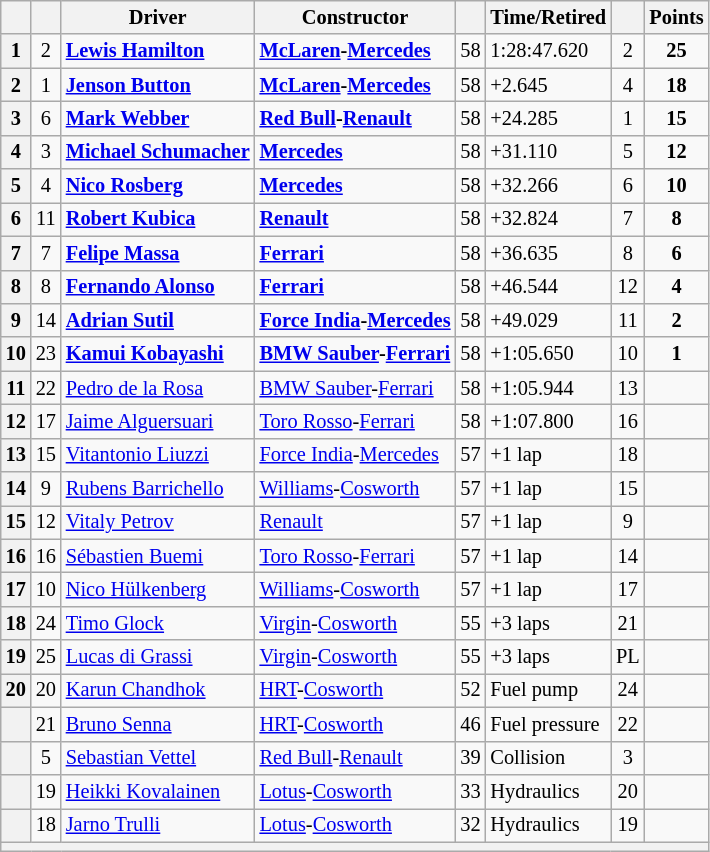<table class="wikitable sortable" style="font-size: 85%">
<tr>
<th scope="col"></th>
<th scope="col"></th>
<th scope="col">Driver</th>
<th scope="col">Constructor</th>
<th scope="col" class="unsortable"></th>
<th scope="col" class="unsortable">Time/Retired</th>
<th scope="col"></th>
<th scope="col">Points</th>
</tr>
<tr>
<th scope="row">1</th>
<td align="center">2</td>
<td data-sort-value="HAM"> <strong><a href='#'>Lewis Hamilton</a></strong></td>
<td><strong><a href='#'>McLaren</a>-<a href='#'>Mercedes</a></strong></td>
<td>58</td>
<td>1:28:47.620</td>
<td align="center">2</td>
<td align="center"><strong>25</strong></td>
</tr>
<tr>
<th scope="row">2</th>
<td align="center">1</td>
<td data-sort-value="BUT"> <strong><a href='#'>Jenson Button</a></strong></td>
<td><strong><a href='#'>McLaren</a>-<a href='#'>Mercedes</a></strong></td>
<td>58</td>
<td>+2.645</td>
<td align="center">4</td>
<td align="center"><strong>18</strong></td>
</tr>
<tr>
<th scope="row">3</th>
<td align="center">6</td>
<td data-sort-value="WEB"> <strong><a href='#'>Mark Webber</a></strong></td>
<td><strong><a href='#'>Red Bull</a>-<a href='#'>Renault</a></strong></td>
<td>58</td>
<td>+24.285</td>
<td align="center">1</td>
<td align="center"><strong>15</strong></td>
</tr>
<tr>
<th scope="row">4</th>
<td align="center">3</td>
<td data-sort-value="SCH"> <strong><a href='#'>Michael Schumacher</a></strong></td>
<td><strong><a href='#'>Mercedes</a></strong></td>
<td>58</td>
<td>+31.110</td>
<td align="center">5</td>
<td align="center"><strong>12</strong></td>
</tr>
<tr>
<th scope="row">5</th>
<td align="center">4</td>
<td data-sort-value="ROS"> <strong><a href='#'>Nico Rosberg</a></strong></td>
<td><strong><a href='#'>Mercedes</a></strong></td>
<td>58</td>
<td>+32.266</td>
<td align="center">6</td>
<td align="center"><strong>10</strong></td>
</tr>
<tr>
<th scope="row">6</th>
<td align="center">11</td>
<td data-sort-value="KUB"> <strong><a href='#'>Robert Kubica</a></strong></td>
<td><strong><a href='#'>Renault</a></strong></td>
<td>58</td>
<td>+32.824</td>
<td align="center">7</td>
<td align="center"><strong>8</strong></td>
</tr>
<tr>
<th scope="row">7</th>
<td align="center">7</td>
<td data-sort-value="MAS"> <strong><a href='#'>Felipe Massa</a></strong></td>
<td><strong><a href='#'>Ferrari</a></strong></td>
<td>58</td>
<td>+36.635</td>
<td align="center">8</td>
<td align="center"><strong>6</strong></td>
</tr>
<tr>
<th scope="row">8</th>
<td align="center">8</td>
<td data-sort-value="ALO"> <strong><a href='#'>Fernando Alonso</a></strong></td>
<td><strong><a href='#'>Ferrari</a></strong></td>
<td>58</td>
<td>+46.544</td>
<td align="center">12</td>
<td align="center"><strong>4</strong></td>
</tr>
<tr>
<th scope="row">9</th>
<td align="center">14</td>
<td data-sort-value="SUT"> <strong><a href='#'>Adrian Sutil</a></strong></td>
<td><strong><a href='#'>Force India</a>-<a href='#'>Mercedes</a></strong></td>
<td>58</td>
<td>+49.029</td>
<td align="center">11</td>
<td align="center"><strong>2</strong></td>
</tr>
<tr>
<th scope="row">10</th>
<td align="center">23</td>
<td data-sort-value="KOB"> <strong><a href='#'>Kamui Kobayashi</a></strong></td>
<td><strong><a href='#'>BMW Sauber</a>-<a href='#'>Ferrari</a></strong></td>
<td>58</td>
<td>+1:05.650</td>
<td align="center">10</td>
<td align="center"><strong>1</strong></td>
</tr>
<tr>
<th scope="row">11</th>
<td align="center">22</td>
<td data-sort-value="DEL"> <a href='#'>Pedro de la Rosa</a></td>
<td><a href='#'>BMW Sauber</a>-<a href='#'>Ferrari</a></td>
<td>58</td>
<td>+1:05.944</td>
<td align="center">13</td>
<td></td>
</tr>
<tr>
<th scope="row">12</th>
<td align="center">17</td>
<td data-sort-value="ALG"> <a href='#'>Jaime Alguersuari</a></td>
<td><a href='#'>Toro Rosso</a>-<a href='#'>Ferrari</a></td>
<td>58</td>
<td>+1:07.800</td>
<td align="center">16</td>
<td></td>
</tr>
<tr>
<th scope="row">13</th>
<td align="center">15</td>
<td data-sort-value="LIU"> <a href='#'>Vitantonio Liuzzi</a></td>
<td><a href='#'>Force India</a>-<a href='#'>Mercedes</a></td>
<td>57</td>
<td>+1 lap</td>
<td align="center">18</td>
<td></td>
</tr>
<tr>
<th scope="row">14</th>
<td align="center">9</td>
<td data-sort-value="BAR"> <a href='#'>Rubens Barrichello</a></td>
<td><a href='#'>Williams</a>-<a href='#'>Cosworth</a></td>
<td>57</td>
<td>+1 lap</td>
<td align="center">15</td>
<td></td>
</tr>
<tr>
<th scope="row">15</th>
<td align="center">12</td>
<td data-sort-value="PET"> <a href='#'>Vitaly Petrov</a></td>
<td><a href='#'>Renault</a></td>
<td>57</td>
<td>+1 lap</td>
<td align="center">9</td>
<td></td>
</tr>
<tr>
<th scope="row">16</th>
<td align="center">16</td>
<td data-sort-value="BUE"> <a href='#'>Sébastien Buemi</a></td>
<td><a href='#'>Toro Rosso</a>-<a href='#'>Ferrari</a></td>
<td>57</td>
<td>+1 lap</td>
<td align="center">14</td>
<td></td>
</tr>
<tr>
<th scope="row">17</th>
<td align="center">10</td>
<td data-sort-value="HUL"> <a href='#'>Nico Hülkenberg</a></td>
<td><a href='#'>Williams</a>-<a href='#'>Cosworth</a></td>
<td>57</td>
<td>+1 lap</td>
<td align="center">17</td>
<td></td>
</tr>
<tr>
<th scope="row">18</th>
<td align="center">24</td>
<td data-sort-value="GLO"> <a href='#'>Timo Glock</a></td>
<td><a href='#'>Virgin</a>-<a href='#'>Cosworth</a></td>
<td>55</td>
<td>+3 laps</td>
<td align="center">21</td>
<td></td>
</tr>
<tr>
<th scope="row">19</th>
<td align="center">25</td>
<td data-sort-value="DIG"> <a href='#'>Lucas di Grassi</a></td>
<td><a href='#'>Virgin</a>-<a href='#'>Cosworth</a></td>
<td>55</td>
<td>+3 laps</td>
<td align="center" data-sort-value="24">PL</td>
<td></td>
</tr>
<tr>
<th scope="row">20</th>
<td align="center">20</td>
<td data-sort-value="CHA"> <a href='#'>Karun Chandhok</a></td>
<td><a href='#'>HRT</a>-<a href='#'>Cosworth</a></td>
<td>52</td>
<td>Fuel pump</td>
<td align="center">24</td>
<td></td>
</tr>
<tr>
<th scope="row" data-sort-value="21"></th>
<td align="center">21</td>
<td data-sort-value="SEN"> <a href='#'>Bruno Senna</a></td>
<td><a href='#'>HRT</a>-<a href='#'>Cosworth</a></td>
<td>46</td>
<td>Fuel pressure</td>
<td align="center">22</td>
<td></td>
</tr>
<tr>
<th scope="row" data-sort-value="22"></th>
<td align="center">5</td>
<td data-sort-value="VET"> <a href='#'>Sebastian Vettel</a></td>
<td><a href='#'>Red Bull</a>-<a href='#'>Renault</a></td>
<td>39</td>
<td>Collision</td>
<td align="center">3</td>
<td></td>
</tr>
<tr>
<th scope="row" data-sort-value="23"></th>
<td align="center">19</td>
<td data-sort-value="KOV"> <a href='#'>Heikki Kovalainen</a></td>
<td><a href='#'>Lotus</a>-<a href='#'>Cosworth</a></td>
<td>33</td>
<td>Hydraulics</td>
<td align="center">20</td>
<td></td>
</tr>
<tr>
<th scope="row" data-sort-value="24"></th>
<td align="center">18</td>
<td data-sort-value="TRU"> <a href='#'>Jarno Trulli</a></td>
<td><a href='#'>Lotus</a>-<a href='#'>Cosworth</a></td>
<td>32</td>
<td>Hydraulics</td>
<td align="center">19</td>
<td></td>
</tr>
<tr>
<th colspan="8"></th>
</tr>
</table>
